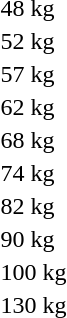<table>
<tr>
<td>48 kg</td>
<td></td>
<td></td>
<td></td>
</tr>
<tr>
<td>52 kg</td>
<td></td>
<td></td>
<td></td>
</tr>
<tr>
<td>57 kg</td>
<td></td>
<td></td>
<td></td>
</tr>
<tr>
<td>62 kg</td>
<td></td>
<td></td>
<td></td>
</tr>
<tr>
<td>68 kg</td>
<td></td>
<td></td>
<td></td>
</tr>
<tr>
<td>74 kg</td>
<td></td>
<td></td>
<td></td>
</tr>
<tr>
<td>82 kg</td>
<td></td>
<td></td>
<td></td>
</tr>
<tr>
<td>90 kg</td>
<td></td>
<td></td>
<td></td>
</tr>
<tr>
<td>100 kg</td>
<td></td>
<td></td>
<td></td>
</tr>
<tr>
<td>130 kg</td>
<td></td>
<td></td>
<td></td>
</tr>
</table>
